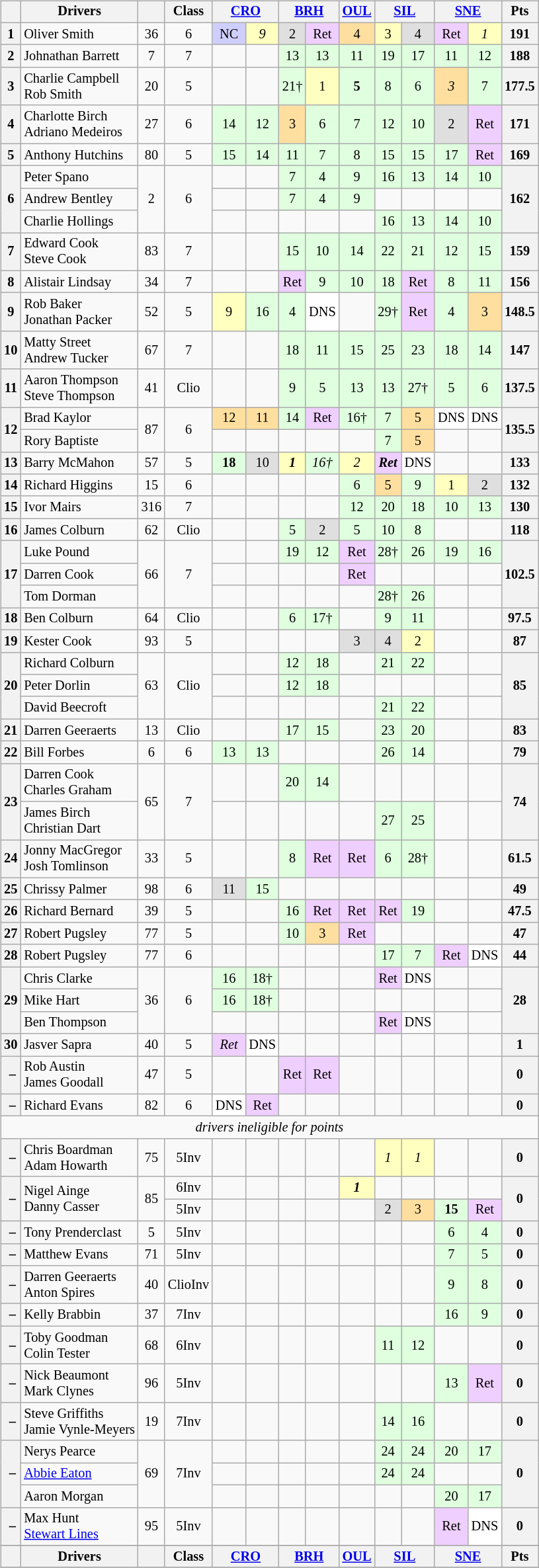<table>
<tr valign="top">
<td><br><table class="wikitable" style="font-size: 85%; text-align:center;">
<tr valign="top">
<th valign="middle"></th>
<th valign="middle">Drivers</th>
<th valign="middle"></th>
<th valign="middle">Class</th>
<th colspan="2"><a href='#'>CRO</a></th>
<th colspan="2"><a href='#'>BRH</a></th>
<th><a href='#'>OUL</a></th>
<th colspan="2"><a href='#'>SIL</a></th>
<th colspan="2"><a href='#'>SNE</a></th>
<th valign=middle>Pts</th>
</tr>
<tr>
<th>1</th>
<td align=left> Oliver Smith</td>
<td>36</td>
<td>6</td>
<td style="background:#cfcfff;">NC</td>
<td style="background:#ffffbf;"><em>9</em></td>
<td style="background:#dfdfdf;">2</td>
<td style="background:#efcfff;">Ret</td>
<td style="background:#ffdf9f;">4</td>
<td style="background:#ffffbf;">3</td>
<td style="background:#dfdfdf;">4</td>
<td style="background:#efcfff;">Ret</td>
<td style="background:#ffffbf;"><em>1</em></td>
<th>191</th>
</tr>
<tr>
<th>2</th>
<td align=left> Johnathan Barrett</td>
<td>7</td>
<td>7</td>
<td></td>
<td></td>
<td style="background:#dfffdf;">13</td>
<td style="background:#dfffdf;">13</td>
<td style="background:#dfffdf;">11</td>
<td style="background:#dfffdf;">19</td>
<td style="background:#dfffdf;">17</td>
<td style="background:#dfffdf;">11</td>
<td style="background:#dfffdf;">12</td>
<th>188</th>
</tr>
<tr>
<th>3</th>
<td align=left> Charlie Campbell<br> Rob Smith</td>
<td>20</td>
<td>5</td>
<td></td>
<td></td>
<td style="background:#dfffdf;">21†</td>
<td style="background:#ffffbf;">1</td>
<td style="background:#dfffdf;"><strong>5</strong></td>
<td style="background:#dfffdf;">8</td>
<td style="background:#dfffdf;">6</td>
<td style="background:#ffdf9f;"><em>3</em></td>
<td style="background:#dfffdf;">7</td>
<th>177.5</th>
</tr>
<tr>
<th>4</th>
<td align=left> Charlotte Birch<br> Adriano Medeiros</td>
<td>27</td>
<td>6</td>
<td style="background:#dfffdf;">14</td>
<td style="background:#dfffdf;">12</td>
<td style="background:#ffdf9f;">3</td>
<td style="background:#dfffdf;">6</td>
<td style="background:#dfffdf;">7</td>
<td style="background:#dfffdf;">12</td>
<td style="background:#dfffdf;">10</td>
<td style="background:#dfdfdf;">2</td>
<td style="background:#efcfff;">Ret</td>
<th>171</th>
</tr>
<tr>
<th>5</th>
<td align=left> Anthony Hutchins</td>
<td>80</td>
<td>5</td>
<td style="background:#dfffdf;">15</td>
<td style="background:#dfffdf;">14</td>
<td style="background:#dfffdf;">11</td>
<td style="background:#dfffdf;">7</td>
<td style="background:#dfffdf;">8</td>
<td style="background:#dfffdf;">15</td>
<td style="background:#dfffdf;">15</td>
<td style="background:#dfffdf;">17</td>
<td style="background:#efcfff;">Ret</td>
<th>169</th>
</tr>
<tr>
<th rowspan=3>6</th>
<td align=left> Peter Spano</td>
<td rowspan=3>2</td>
<td rowspan=3>6</td>
<td></td>
<td></td>
<td style="background:#dfffdf;">7</td>
<td style="background:#dfffdf;">4</td>
<td style="background:#dfffdf;">9</td>
<td style="background:#dfffdf;">16</td>
<td style="background:#dfffdf;">13</td>
<td style="background:#dfffdf;">14</td>
<td style="background:#dfffdf;">10</td>
<th rowspan=3>162</th>
</tr>
<tr>
<td align=left> Andrew Bentley</td>
<td></td>
<td></td>
<td style="background:#dfffdf;">7</td>
<td style="background:#dfffdf;">4</td>
<td style="background:#dfffdf;">9</td>
<td></td>
<td></td>
<td></td>
<td></td>
</tr>
<tr>
<td align=left> Charlie Hollings</td>
<td></td>
<td></td>
<td></td>
<td></td>
<td></td>
<td style="background:#dfffdf;">16</td>
<td style="background:#dfffdf;">13</td>
<td style="background:#dfffdf;">14</td>
<td style="background:#dfffdf;">10</td>
</tr>
<tr>
<th>7</th>
<td align=left> Edward Cook<br> Steve Cook</td>
<td>83</td>
<td>7</td>
<td></td>
<td></td>
<td style="background:#dfffdf;">15</td>
<td style="background:#dfffdf;">10</td>
<td style="background:#dfffdf;">14</td>
<td style="background:#dfffdf;">22</td>
<td style="background:#dfffdf;">21</td>
<td style="background:#dfffdf;">12</td>
<td style="background:#dfffdf;">15</td>
<th>159</th>
</tr>
<tr>
<th>8</th>
<td align=left> Alistair Lindsay</td>
<td>34</td>
<td>7</td>
<td></td>
<td></td>
<td style="background:#efcfff;">Ret</td>
<td style="background:#dfffdf;">9</td>
<td style="background:#dfffdf;">10</td>
<td style="background:#dfffdf;">18</td>
<td style="background:#efcfff;">Ret</td>
<td style="background:#dfffdf;">8</td>
<td style="background:#dfffdf;">11</td>
<th>156</th>
</tr>
<tr>
<th>9</th>
<td align=left> Rob Baker<br> Jonathan Packer</td>
<td>52</td>
<td>5</td>
<td style="background:#ffffbf;">9</td>
<td style="background:#dfffdf;">16</td>
<td style="background:#dfffdf;">4</td>
<td style="background:#ffffff;">DNS</td>
<td></td>
<td style="background:#dfffdf;">29†</td>
<td style="background:#efcfff;">Ret</td>
<td style="background:#dfffdf;">4</td>
<td style="background:#ffdf9f;">3</td>
<th>148.5</th>
</tr>
<tr>
<th>10</th>
<td align=left> Matty Street<br> Andrew Tucker</td>
<td>67</td>
<td>7</td>
<td></td>
<td></td>
<td style="background:#dfffdf;">18</td>
<td style="background:#dfffdf;">11</td>
<td style="background:#dfffdf;">15</td>
<td style="background:#dfffdf;">25</td>
<td style="background:#dfffdf;">23</td>
<td style="background:#dfffdf;">18</td>
<td style="background:#dfffdf;">14</td>
<th>147</th>
</tr>
<tr>
<th>11</th>
<td align=left> Aaron Thompson<br> Steve Thompson</td>
<td>41</td>
<td>Clio</td>
<td></td>
<td></td>
<td style="background:#dfffdf;">9</td>
<td style="background:#dfffdf;">5</td>
<td style="background:#dfffdf;">13</td>
<td style="background:#dfffdf;">13</td>
<td style="background:#dfffdf;">27†</td>
<td style="background:#dfffdf;">5</td>
<td style="background:#dfffdf;">6</td>
<th>137.5</th>
</tr>
<tr>
<th rowspan=2>12</th>
<td align=left> Brad Kaylor</td>
<td rowspan=2>87</td>
<td rowspan=2>6</td>
<td style="background:#ffdf9f;">12</td>
<td style="background:#ffdf9f;">11</td>
<td style="background:#dfffdf;">14</td>
<td style="background:#efcfff;">Ret</td>
<td style="background:#dfffdf;">16†</td>
<td style="background:#dfffdf;">7</td>
<td style="background:#ffdf9f;">5</td>
<td style="background:#ffffff;">DNS</td>
<td style="background:#ffffff;">DNS</td>
<th rowspan=2>135.5</th>
</tr>
<tr>
<td align=left> Rory Baptiste</td>
<td></td>
<td></td>
<td></td>
<td></td>
<td></td>
<td style="background:#dfffdf;">7</td>
<td style="background:#ffdf9f;">5</td>
<td></td>
<td></td>
</tr>
<tr>
<th>13</th>
<td align=left> Barry McMahon</td>
<td>57</td>
<td>5</td>
<td style="background:#dfffdf;"><strong>18</strong></td>
<td style="background:#dfdfdf;">10</td>
<td style="background:#ffffbf;"><strong><em>1</em></strong></td>
<td style="background:#dfffdf;"><em>16†</em></td>
<td style="background:#ffffbf;"><em>2</em></td>
<td style="background:#efcfff;"><strong><em>Ret</em></strong></td>
<td style="background:#ffffff;">DNS</td>
<td></td>
<td></td>
<th>133</th>
</tr>
<tr>
<th>14</th>
<td align=left> Richard Higgins</td>
<td>15</td>
<td>6</td>
<td></td>
<td></td>
<td></td>
<td></td>
<td style="background:#dfffdf;">6</td>
<td style="background:#ffdf9f;">5</td>
<td style="background:#dfffdf;">9</td>
<td style="background:#ffffbf;">1</td>
<td style="background:#dfdfdf;">2</td>
<th>132</th>
</tr>
<tr>
<th>15</th>
<td align=left> Ivor Mairs</td>
<td>316</td>
<td>7</td>
<td></td>
<td></td>
<td></td>
<td></td>
<td style="background:#dfffdf;">12</td>
<td style="background:#dfffdf;">20</td>
<td style="background:#dfffdf;">18</td>
<td style="background:#dfffdf;">10</td>
<td style="background:#dfffdf;">13</td>
<th>130</th>
</tr>
<tr>
<th>16</th>
<td align=left> James Colburn</td>
<td>62</td>
<td>Clio</td>
<td></td>
<td></td>
<td style="background:#dfffdf;">5</td>
<td style="background:#dfdfdf;">2</td>
<td style="background:#dfffdf;">5</td>
<td style="background:#dfffdf;">10</td>
<td style="background:#dfffdf;">8</td>
<td></td>
<td></td>
<th>118</th>
</tr>
<tr>
<th rowspan=3>17</th>
<td align=left> Luke Pound</td>
<td rowspan=3>66</td>
<td rowspan=3>7</td>
<td></td>
<td></td>
<td style="background:#dfffdf;">19</td>
<td style="background:#dfffdf;">12</td>
<td style="background:#efcfff;">Ret</td>
<td style="background:#dfffdf;">28†</td>
<td style="background:#dfffdf;">26</td>
<td style="background:#dfffdf;">19</td>
<td style="background:#dfffdf;">16</td>
<th rowspan=3>102.5</th>
</tr>
<tr>
<td align=left> Darren Cook</td>
<td></td>
<td></td>
<td></td>
<td></td>
<td style="background:#efcfff;">Ret</td>
<td></td>
<td></td>
<td></td>
<td></td>
</tr>
<tr>
<td align=left> Tom Dorman</td>
<td></td>
<td></td>
<td></td>
<td></td>
<td></td>
<td style="background:#dfffdf;">28†</td>
<td style="background:#dfffdf;">26</td>
<td></td>
<td></td>
</tr>
<tr>
<th>18</th>
<td align=left> Ben Colburn</td>
<td>64</td>
<td>Clio</td>
<td></td>
<td></td>
<td style="background:#dfffdf;">6</td>
<td style="background:#dfffdf;">17†</td>
<td></td>
<td style="background:#dfffdf;">9</td>
<td style="background:#dfffdf;">11</td>
<td></td>
<td></td>
<th>97.5</th>
</tr>
<tr>
<th>19</th>
<td align=left> Kester Cook</td>
<td>93</td>
<td>5</td>
<td></td>
<td></td>
<td></td>
<td></td>
<td style="background:#dfdfdf;">3</td>
<td style="background:#dfdfdf;">4</td>
<td style="background:#ffffbf;">2</td>
<td></td>
<td></td>
<th>87</th>
</tr>
<tr>
<th rowspan=3>20</th>
<td align=left> Richard Colburn</td>
<td rowspan=3>63</td>
<td rowspan=3>Clio</td>
<td></td>
<td></td>
<td style="background:#dfffdf;">12</td>
<td style="background:#dfffdf;">18</td>
<td></td>
<td style="background:#dfffdf;">21</td>
<td style="background:#dfffdf;">22</td>
<td></td>
<td></td>
<th rowspan=3>85</th>
</tr>
<tr>
<td align=left> Peter Dorlin</td>
<td></td>
<td></td>
<td style="background:#dfffdf;">12</td>
<td style="background:#dfffdf;">18</td>
<td></td>
<td></td>
<td></td>
<td></td>
<td></td>
</tr>
<tr>
<td align=left> David Beecroft</td>
<td></td>
<td></td>
<td></td>
<td></td>
<td></td>
<td style="background:#dfffdf;">21</td>
<td style="background:#dfffdf;">22</td>
<td></td>
<td></td>
</tr>
<tr>
<th>21</th>
<td align=left> Darren Geeraerts</td>
<td>13</td>
<td>Clio</td>
<td></td>
<td></td>
<td style="background:#dfffdf;">17</td>
<td style="background:#dfffdf;">15</td>
<td></td>
<td style="background:#dfffdf;">23</td>
<td style="background:#dfffdf;">20</td>
<td></td>
<td></td>
<th>83</th>
</tr>
<tr>
<th>22</th>
<td align=left> Bill Forbes</td>
<td>6</td>
<td>6</td>
<td style="background:#dfffdf;">13</td>
<td style="background:#dfffdf;">13</td>
<td></td>
<td></td>
<td></td>
<td style="background:#dfffdf;">26</td>
<td style="background:#dfffdf;">14</td>
<td></td>
<td></td>
<th>79</th>
</tr>
<tr>
<th rowspan=2>23</th>
<td align=left> Darren Cook<br> Charles Graham</td>
<td rowspan=2>65</td>
<td rowspan=2>7</td>
<td></td>
<td></td>
<td style="background:#dfffdf;">20</td>
<td style="background:#dfffdf;">14</td>
<td></td>
<td></td>
<td></td>
<td></td>
<td></td>
<th rowspan=2>74</th>
</tr>
<tr>
<td align=left> James Birch<br> Christian Dart</td>
<td></td>
<td></td>
<td></td>
<td></td>
<td></td>
<td style="background:#dfffdf;">27</td>
<td style="background:#dfffdf;">25</td>
<td></td>
<td></td>
</tr>
<tr>
<th>24</th>
<td align=left> Jonny MacGregor<br> Josh Tomlinson</td>
<td>33</td>
<td>5</td>
<td></td>
<td></td>
<td style="background:#dfffdf;">8</td>
<td style="background:#efcfff;">Ret</td>
<td style="background:#efcfff;">Ret</td>
<td style="background:#dfffdf;">6</td>
<td style="background:#dfffdf;">28†</td>
<td></td>
<td></td>
<th>61.5</th>
</tr>
<tr>
<th>25</th>
<td align=left> Chrissy Palmer</td>
<td>98</td>
<td>6</td>
<td style="background:#dfdfdf;">11</td>
<td style="background:#dfffdf;">15</td>
<td></td>
<td></td>
<td></td>
<td></td>
<td></td>
<td></td>
<td></td>
<th>49</th>
</tr>
<tr>
<th>26</th>
<td align=left> Richard Bernard</td>
<td>39</td>
<td>5</td>
<td></td>
<td></td>
<td style="background:#dfffdf;">16</td>
<td style="background:#efcfff;">Ret</td>
<td style="background:#efcfff;">Ret</td>
<td style="background:#efcfff;">Ret</td>
<td style="background:#dfffdf;">19</td>
<td></td>
<td></td>
<th>47.5</th>
</tr>
<tr>
<th>27</th>
<td align=left> Robert Pugsley</td>
<td>77</td>
<td>5</td>
<td></td>
<td></td>
<td style="background:#dfffdf;">10</td>
<td style="background:#ffdf9f;">3</td>
<td style="background:#efcfff;">Ret</td>
<td></td>
<td></td>
<td></td>
<td></td>
<th>47</th>
</tr>
<tr>
<th>28</th>
<td align=left> Robert Pugsley</td>
<td>77</td>
<td>6</td>
<td></td>
<td></td>
<td></td>
<td></td>
<td></td>
<td style="background:#dfffdf;">17</td>
<td style="background:#dfffdf;">7</td>
<td style="background:#efcfff;">Ret</td>
<td style="background:#ffffff;">DNS</td>
<th>44</th>
</tr>
<tr>
<th rowspan=3>29</th>
<td align=left> Chris Clarke</td>
<td rowspan=3>36</td>
<td rowspan=3>6</td>
<td style="background:#dfffdf;">16</td>
<td style="background:#dfffdf;">18†</td>
<td></td>
<td></td>
<td></td>
<td style="background:#efcfff;">Ret</td>
<td style="background:#ffffff;">DNS</td>
<td></td>
<td></td>
<th rowspan=3>28</th>
</tr>
<tr>
<td align=left> Mike Hart</td>
<td style="background:#dfffdf;">16</td>
<td style="background:#dfffdf;">18†</td>
<td></td>
<td></td>
<td></td>
<td></td>
<td></td>
<td></td>
<td></td>
</tr>
<tr>
<td align=left> Ben Thompson</td>
<td></td>
<td></td>
<td></td>
<td></td>
<td></td>
<td style="background:#efcfff;">Ret</td>
<td style="background:#ffffff;">DNS</td>
<td></td>
<td></td>
</tr>
<tr>
<th>30</th>
<td align=left> Jasver Sapra</td>
<td>40</td>
<td>5</td>
<td style="background:#efcfff;"><em>Ret</em></td>
<td style="background:#ffffff;">DNS</td>
<td></td>
<td></td>
<td></td>
<td></td>
<td></td>
<td></td>
<td></td>
<th>1</th>
</tr>
<tr>
<th> –</th>
<td align=left> Rob Austin<br> James Goodall</td>
<td>47</td>
<td>5</td>
<td></td>
<td></td>
<td style="background:#efcfff;">Ret</td>
<td style="background:#efcfff;">Ret</td>
<td></td>
<td></td>
<td></td>
<td></td>
<td></td>
<th>0</th>
</tr>
<tr>
<th> –</th>
<td align=left> Richard Evans</td>
<td>82</td>
<td>6</td>
<td style="background:#ffffff;">DNS</td>
<td style="background:#efcfff;">Ret</td>
<td></td>
<td></td>
<td></td>
<td></td>
<td></td>
<td></td>
<td></td>
<th>0</th>
</tr>
<tr>
<td colspan=17><em>drivers ineligible for points</em></td>
</tr>
<tr>
<th> –</th>
<td align=left> Chris Boardman<br> Adam Howarth</td>
<td>75</td>
<td>5Inv</td>
<td></td>
<td></td>
<td></td>
<td></td>
<td></td>
<td style="background:#ffffbf;"><em>1</em></td>
<td style="background:#ffffbf;"><em>1</em></td>
<td></td>
<td></td>
<th>0</th>
</tr>
<tr>
<th rowspan=2> –</th>
<td rowspan=2 align=left> Nigel Ainge<br> Danny Casser</td>
<td rowspan=2>85</td>
<td>6Inv</td>
<td></td>
<td></td>
<td></td>
<td></td>
<td style="background:#ffffbf;"><strong><em>1</em></strong></td>
<td></td>
<td></td>
<td></td>
<td></td>
<th rowspan=2>0</th>
</tr>
<tr>
<td>5Inv</td>
<td></td>
<td></td>
<td></td>
<td></td>
<td></td>
<td style="background:#dfdfdf;">2</td>
<td style="background:#ffdf9f;">3</td>
<td style="background:#dfffdf;"><strong>15</strong></td>
<td style="background:#efcfff;">Ret</td>
</tr>
<tr>
<th> –</th>
<td align=left> Tony Prenderclast</td>
<td>5</td>
<td>5Inv</td>
<td></td>
<td></td>
<td></td>
<td></td>
<td></td>
<td></td>
<td></td>
<td style="background:#dfffdf;">6</td>
<td style="background:#dfffdf;">4</td>
<th>0</th>
</tr>
<tr>
<th> –</th>
<td align=left> Matthew Evans</td>
<td>71</td>
<td>5Inv</td>
<td></td>
<td></td>
<td></td>
<td></td>
<td></td>
<td></td>
<td></td>
<td style="background:#dfffdf;">7</td>
<td style="background:#dfffdf;">5</td>
<th>0</th>
</tr>
<tr>
<th> –</th>
<td align=left> Darren Geeraerts<br> Anton Spires</td>
<td>40</td>
<td>ClioInv</td>
<td></td>
<td></td>
<td></td>
<td></td>
<td></td>
<td></td>
<td></td>
<td style="background:#dfffdf;">9</td>
<td style="background:#dfffdf;">8</td>
<th>0</th>
</tr>
<tr>
<th> –</th>
<td align=left> Kelly Brabbin</td>
<td>37</td>
<td>7Inv</td>
<td></td>
<td></td>
<td></td>
<td></td>
<td></td>
<td></td>
<td></td>
<td style="background:#dfffdf;">16</td>
<td style="background:#dfffdf;">9</td>
<th>0</th>
</tr>
<tr>
<th> –</th>
<td align=left> Toby Goodman<br> Colin Tester</td>
<td>68</td>
<td>6Inv</td>
<td></td>
<td></td>
<td></td>
<td></td>
<td></td>
<td style="background:#dfffdf;">11</td>
<td style="background:#dfffdf;">12</td>
<td></td>
<td></td>
<th>0</th>
</tr>
<tr>
<th> –</th>
<td align=left> Nick Beaumont<br> Mark Clynes</td>
<td>96</td>
<td>5Inv</td>
<td></td>
<td></td>
<td></td>
<td></td>
<td></td>
<td></td>
<td></td>
<td style="background:#dfffdf;">13</td>
<td style="background:#efcfff;">Ret</td>
<th>0</th>
</tr>
<tr>
<th> –</th>
<td align=left> Steve Griffiths<br> Jamie Vynle-Meyers</td>
<td>19</td>
<td>7Inv</td>
<td></td>
<td></td>
<td></td>
<td></td>
<td></td>
<td style="background:#dfffdf;">14</td>
<td style="background:#dfffdf;">16</td>
<td></td>
<td></td>
<th>0</th>
</tr>
<tr>
<th rowspan=3> –</th>
<td align=left> Nerys Pearce</td>
<td rowspan=3>69</td>
<td rowspan=3>7Inv</td>
<td></td>
<td></td>
<td></td>
<td></td>
<td></td>
<td style="background:#dfffdf;">24</td>
<td style="background:#dfffdf;">24</td>
<td style="background:#dfffdf;">20</td>
<td style="background:#dfffdf;">17</td>
<th rowspan=3>0</th>
</tr>
<tr>
<td align=left> <a href='#'>Abbie Eaton</a></td>
<td></td>
<td></td>
<td></td>
<td></td>
<td></td>
<td style="background:#dfffdf;">24</td>
<td style="background:#dfffdf;">24</td>
<td></td>
<td></td>
</tr>
<tr>
<td align=left> Aaron Morgan</td>
<td></td>
<td></td>
<td></td>
<td></td>
<td></td>
<td></td>
<td></td>
<td style="background:#dfffdf;">20</td>
<td style="background:#dfffdf;">17</td>
</tr>
<tr>
<th> –</th>
<td align=left> Max Hunt<br> <a href='#'>Stewart Lines</a></td>
<td>95</td>
<td>5Inv</td>
<td></td>
<td></td>
<td></td>
<td></td>
<td></td>
<td></td>
<td></td>
<td style="background:#efcfff;">Ret</td>
<td style="background:#ffffff;">DNS</td>
<th>0</th>
</tr>
<tr>
</tr>
<tr valign="top">
<th valign="middle"></th>
<th valign="middle">Drivers</th>
<th valign="middle"></th>
<th valign="middle">Class</th>
<th colspan="2"><a href='#'>CRO</a></th>
<th colspan="2"><a href='#'>BRH</a></th>
<th><a href='#'>OUL</a></th>
<th colspan="2"><a href='#'>SIL</a></th>
<th colspan="2"><a href='#'>SNE</a></th>
<th valign=middle>Pts</th>
</tr>
<tr>
</tr>
</table>
</td>
<td><br>
<br></td>
</tr>
</table>
